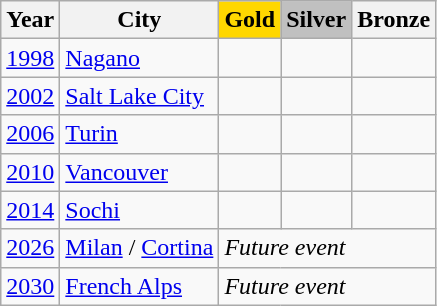<table class="wikitable">
<tr>
<th>Year</th>
<th>City</th>
<th style="background-color:gold">Gold</th>
<th style="background-color:silver">Silver</th>
<th style="background-color:bronze">Bronze</th>
</tr>
<tr>
<td><a href='#'>1998</a></td>
<td> <a href='#'>Nagano</a></td>
<td></td>
<td></td>
<td></td>
</tr>
<tr>
<td><a href='#'>2002</a></td>
<td> <a href='#'>Salt Lake City</a></td>
<td></td>
<td></td>
<td></td>
</tr>
<tr>
<td><a href='#'>2006</a></td>
<td> <a href='#'>Turin</a></td>
<td></td>
<td></td>
<td></td>
</tr>
<tr>
<td><a href='#'>2010</a></td>
<td> <a href='#'>Vancouver</a></td>
<td></td>
<td></td>
<td></td>
</tr>
<tr>
<td><a href='#'>2014</a></td>
<td> <a href='#'>Sochi</a></td>
<td></td>
<td></td>
<td></td>
</tr>
<tr>
<td><a href='#'>2026</a></td>
<td> <a href='#'>Milan</a> / <a href='#'>Cortina</a></td>
<td colspan=3><em>Future event</em></td>
</tr>
<tr>
<td><a href='#'>2030</a></td>
<td> <a href='#'>French Alps</a></td>
<td colspan=3><em>Future event</em></td>
</tr>
</table>
